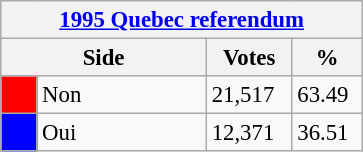<table class="wikitable" style="font-size: 95%; clear:both">
<tr style="background-color:#E9E9E9">
<th colspan=4><a href='#'>1995 Quebec referendum</a></th>
</tr>
<tr style="background-color:#E9E9E9">
<th colspan=2 style="width: 130px">Side</th>
<th style="width: 50px">Votes</th>
<th style="width: 40px">%</th>
</tr>
<tr>
<td bgcolor="red"></td>
<td>Non</td>
<td>21,517</td>
<td>63.49</td>
</tr>
<tr>
<td bgcolor="blue"></td>
<td>Oui</td>
<td>12,371</td>
<td>36.51</td>
</tr>
</table>
